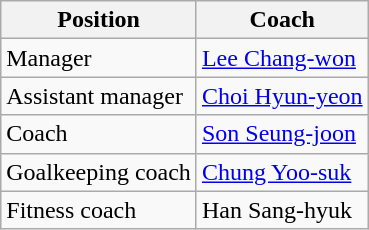<table class="wikitable">
<tr>
<th>Position</th>
<th>Coach</th>
</tr>
<tr>
<td>Manager</td>
<td> <a href='#'>Lee Chang-won</a></td>
</tr>
<tr>
<td>Assistant manager</td>
<td> <a href='#'>Choi Hyun-yeon</a></td>
</tr>
<tr>
<td>Coach</td>
<td> <a href='#'>Son Seung-joon</a></td>
</tr>
<tr>
<td>Goalkeeping coach</td>
<td> <a href='#'>Chung Yoo-suk</a></td>
</tr>
<tr>
<td>Fitness coach</td>
<td> Han Sang-hyuk</td>
</tr>
</table>
